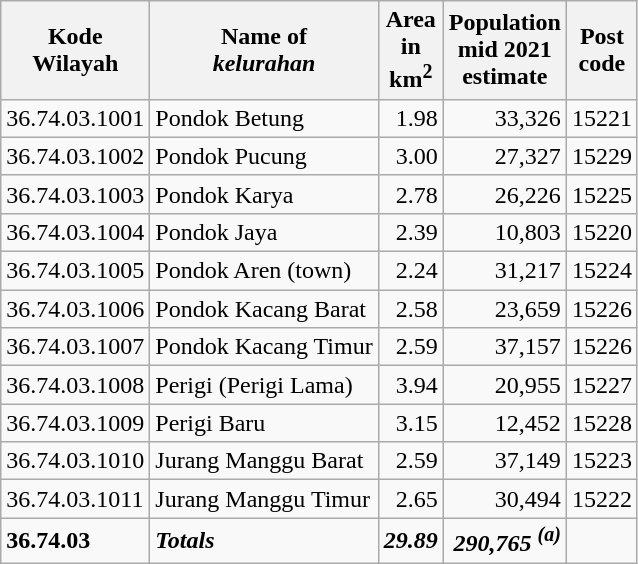<table class="wikitable">
<tr>
<th>Kode <br>Wilayah</th>
<th>Name of <br> <em>kelurahan</em></th>
<th>Area <br>in <br>km<sup>2</sup></th>
<th>Population<br>mid 2021<br>estimate</th>
<th>Post<br>code</th>
</tr>
<tr>
<td>36.74.03.1001</td>
<td>Pondok Betung</td>
<td align="right">1.98</td>
<td align="right">33,326</td>
<td>15221</td>
</tr>
<tr>
<td>36.74.03.1002</td>
<td>Pondok Pucung</td>
<td align="right">3.00</td>
<td align="right">27,327</td>
<td>15229</td>
</tr>
<tr>
<td>36.74.03.1003</td>
<td>Pondok Karya</td>
<td align="right">2.78</td>
<td align="right">26,226</td>
<td>15225</td>
</tr>
<tr>
<td>36.74.03.1004</td>
<td>Pondok Jaya</td>
<td align="right">2.39</td>
<td align="right">10,803</td>
<td>15220</td>
</tr>
<tr>
<td>36.74.03.1005</td>
<td>Pondok Aren (town)</td>
<td align="right">2.24</td>
<td align="right">31,217</td>
<td>15224</td>
</tr>
<tr>
<td>36.74.03.1006</td>
<td>Pondok Kacang Barat</td>
<td align="right">2.58</td>
<td align="right">23,659</td>
<td>15226</td>
</tr>
<tr>
<td>36.74.03.1007</td>
<td>Pondok Kacang Timur</td>
<td align="right">2.59</td>
<td align="right">37,157</td>
<td>15226</td>
</tr>
<tr>
<td>36.74.03.1008</td>
<td>Perigi (Perigi Lama)</td>
<td align="right">3.94</td>
<td align="right">20,955</td>
<td>15227</td>
</tr>
<tr>
<td>36.74.03.1009</td>
<td>Perigi Baru</td>
<td align="right">3.15</td>
<td align="right">12,452</td>
<td>15228</td>
</tr>
<tr>
<td>36.74.03.1010</td>
<td>Jurang Manggu Barat</td>
<td align="right">2.59</td>
<td align="right">37,149</td>
<td>15223</td>
</tr>
<tr>
<td>36.74.03.1011</td>
<td>Jurang Manggu Timur</td>
<td align="right">2.65</td>
<td align="right">30,494</td>
<td>15222</td>
</tr>
<tr>
<td><strong>36.74.03</strong></td>
<td><strong><em>Totals</em></strong></td>
<td align="right"><strong><em>29.89</em></strong></td>
<td align="right"><strong><em>290,765 <sup>(a)</sup></em></strong></td>
<td></td>
</tr>
</table>
